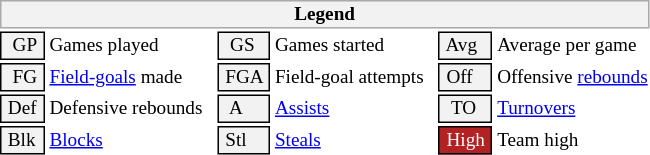<table class="toccolours" style="font-size: 80%; white-space: nowrap;">
<tr>
<th colspan="6" style="background-color: #F2F2F2; border: 1px solid #AAAAAA;">Legend</th>
</tr>
<tr>
<td style="background-color: #F2F2F2; border: 1px solid black;">  GP </td>
<td>Games played</td>
<td style="background-color: #F2F2F2; border: 1px solid black">  GS </td>
<td>Games started</td>
<td style="background-color: #F2F2F2; border: 1px solid black"> Avg </td>
<td>Average per game</td>
</tr>
<tr>
<td style="background-color: #F2F2F2; border: 1px solid black">  FG </td>
<td style="padding-right: 8px"><a href='#'>Field-goals</a> made</td>
<td style="background-color: #F2F2F2; border: 1px solid black"> FGA </td>
<td style="padding-right: 8px">Field-goal attempts</td>
<td style="background-color: #F2F2F2; border: 1px solid black;"> Off </td>
<td>Offensive <a href='#'>rebounds</a></td>
</tr>
<tr>
<td style="background-color: #F2F2F2; border: 1px solid black;"> Def </td>
<td style="padding-right: 8px">Defensive rebounds</td>
<td style="background-color: #F2F2F2; border: 1px solid black">  A </td>
<td style="padding-right: 8px"><a href='#'>Assists</a></td>
<td style="background-color: #F2F2F2; border: 1px solid black">  TO</td>
<td><a href='#'>Turnovers</a></td>
</tr>
<tr>
<td style="background-color: #F2F2F2; border: 1px solid black;"> Blk </td>
<td><a href='#'>Blocks</a></td>
<td style="background-color: #F2F2F2; border: 1px solid black"> Stl </td>
<td><a href='#'>Steals</a></td>
<td style="background:#B22222; color:#ffffff; border: 1px solid black"> High </td>
<td>Team high</td>
</tr>
<tr>
</tr>
</table>
